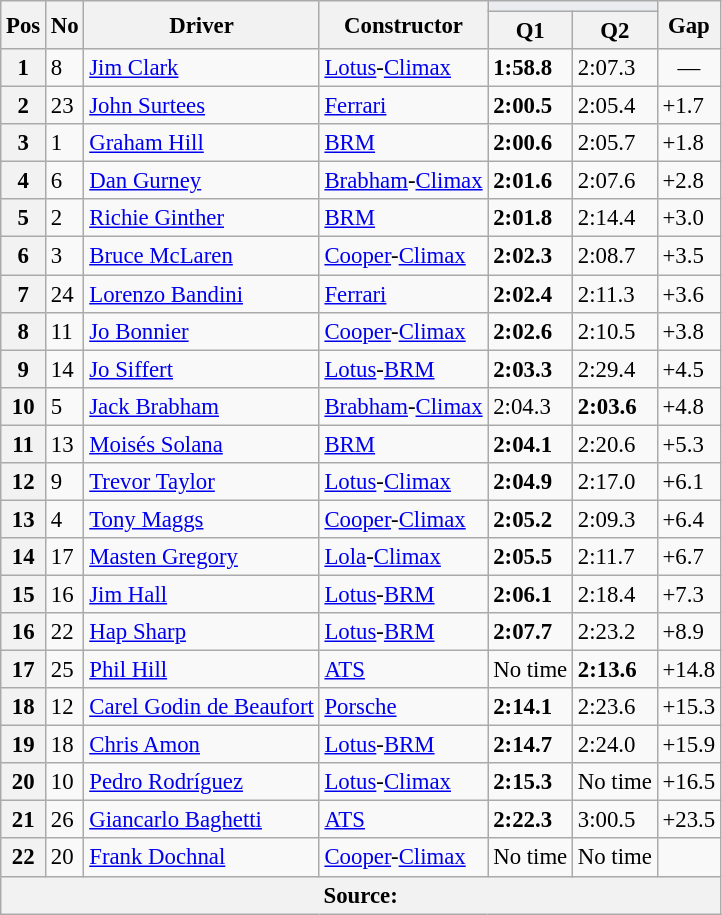<table class="wikitable sortable" style="font-size: 95%;">
<tr>
<th rowspan="2">Pos</th>
<th rowspan="2">No</th>
<th rowspan="2">Driver</th>
<th rowspan="2">Constructor</th>
<th colspan="2" style="background:#eaecf0; text-align:center;"></th>
<th rowspan="2">Gap</th>
</tr>
<tr>
<th>Q1</th>
<th>Q2</th>
</tr>
<tr>
<th>1</th>
<td>8</td>
<td> <a href='#'>Jim Clark</a></td>
<td><a href='#'>Lotus</a>-<a href='#'>Climax</a></td>
<td><strong>1:58.8</strong></td>
<td>2:07.3</td>
<td align="center">—</td>
</tr>
<tr>
<th>2</th>
<td>23</td>
<td> <a href='#'>John Surtees</a></td>
<td><a href='#'>Ferrari</a></td>
<td><strong>2:00.5</strong></td>
<td>2:05.4</td>
<td>+1.7</td>
</tr>
<tr>
<th>3</th>
<td>1</td>
<td> <a href='#'>Graham Hill</a></td>
<td><a href='#'>BRM</a></td>
<td><strong>2:00.6</strong></td>
<td>2:05.7</td>
<td>+1.8</td>
</tr>
<tr>
<th>4</th>
<td>6</td>
<td> <a href='#'>Dan Gurney</a></td>
<td><a href='#'>Brabham</a>-<a href='#'>Climax</a></td>
<td><strong>2:01.6</strong></td>
<td>2:07.6</td>
<td>+2.8</td>
</tr>
<tr>
<th>5</th>
<td>2</td>
<td> <a href='#'>Richie Ginther</a></td>
<td><a href='#'>BRM</a></td>
<td><strong>2:01.8</strong></td>
<td>2:14.4</td>
<td>+3.0</td>
</tr>
<tr>
<th>6</th>
<td>3</td>
<td> <a href='#'>Bruce McLaren</a></td>
<td><a href='#'>Cooper</a>-<a href='#'>Climax</a></td>
<td><strong>2:02.3</strong></td>
<td>2:08.7</td>
<td>+3.5</td>
</tr>
<tr>
<th>7</th>
<td>24</td>
<td> <a href='#'>Lorenzo Bandini</a></td>
<td><a href='#'>Ferrari</a></td>
<td><strong>2:02.4</strong></td>
<td>2:11.3</td>
<td>+3.6</td>
</tr>
<tr>
<th>8</th>
<td>11</td>
<td> <a href='#'>Jo Bonnier</a></td>
<td><a href='#'>Cooper</a>-<a href='#'>Climax</a></td>
<td><strong>2:02.6</strong></td>
<td>2:10.5</td>
<td>+3.8</td>
</tr>
<tr>
<th>9</th>
<td>14</td>
<td> <a href='#'>Jo Siffert</a></td>
<td><a href='#'>Lotus</a>-<a href='#'>BRM</a></td>
<td><strong>2:03.3</strong></td>
<td>2:29.4</td>
<td>+4.5</td>
</tr>
<tr>
<th>10</th>
<td>5</td>
<td> <a href='#'>Jack Brabham</a></td>
<td><a href='#'>Brabham</a>-<a href='#'>Climax</a></td>
<td>2:04.3</td>
<td><strong>2:03.6</strong></td>
<td>+4.8</td>
</tr>
<tr>
<th>11</th>
<td>13</td>
<td> <a href='#'>Moisés Solana</a></td>
<td><a href='#'>BRM</a></td>
<td><strong>2:04.1</strong></td>
<td>2:20.6</td>
<td>+5.3</td>
</tr>
<tr>
<th>12</th>
<td>9</td>
<td> <a href='#'>Trevor Taylor</a></td>
<td><a href='#'>Lotus</a>-<a href='#'>Climax</a></td>
<td><strong>2:04.9</strong></td>
<td>2:17.0</td>
<td>+6.1</td>
</tr>
<tr>
<th>13</th>
<td>4</td>
<td> <a href='#'>Tony Maggs</a></td>
<td><a href='#'>Cooper</a>-<a href='#'>Climax</a></td>
<td><strong>2:05.2</strong></td>
<td>2:09.3</td>
<td>+6.4</td>
</tr>
<tr>
<th>14</th>
<td>17</td>
<td> <a href='#'>Masten Gregory</a></td>
<td><a href='#'>Lola</a>-<a href='#'>Climax</a></td>
<td><strong>2:05.5</strong></td>
<td>2:11.7</td>
<td>+6.7</td>
</tr>
<tr>
<th>15</th>
<td>16</td>
<td> <a href='#'>Jim Hall</a></td>
<td><a href='#'>Lotus</a>-<a href='#'>BRM</a></td>
<td><strong>2:06.1</strong></td>
<td>2:18.4</td>
<td>+7.3</td>
</tr>
<tr>
<th>16</th>
<td>22</td>
<td> <a href='#'>Hap Sharp</a></td>
<td><a href='#'>Lotus</a>-<a href='#'>BRM</a></td>
<td><strong>2:07.7</strong></td>
<td>2:23.2</td>
<td>+8.9</td>
</tr>
<tr>
<th>17</th>
<td>25</td>
<td> <a href='#'>Phil Hill</a></td>
<td><a href='#'>ATS</a></td>
<td>No time</td>
<td><strong>2:13.6</strong></td>
<td>+14.8</td>
</tr>
<tr>
<th>18</th>
<td>12</td>
<td> <a href='#'>Carel Godin de Beaufort</a></td>
<td><a href='#'>Porsche</a></td>
<td><strong>2:14.1</strong></td>
<td>2:23.6</td>
<td>+15.3</td>
</tr>
<tr>
<th>19</th>
<td>18</td>
<td> <a href='#'>Chris Amon</a></td>
<td><a href='#'>Lotus</a>-<a href='#'>BRM</a></td>
<td><strong>2:14.7</strong></td>
<td>2:24.0</td>
<td>+15.9</td>
</tr>
<tr>
<th>20</th>
<td>10</td>
<td> <a href='#'>Pedro Rodríguez</a></td>
<td><a href='#'>Lotus</a>-<a href='#'>Climax</a></td>
<td><strong>2:15.3</strong></td>
<td>No time</td>
<td>+16.5</td>
</tr>
<tr>
<th>21</th>
<td>26</td>
<td> <a href='#'>Giancarlo Baghetti</a></td>
<td><a href='#'>ATS</a></td>
<td><strong>2:22.3</strong></td>
<td>3:00.5</td>
<td>+23.5</td>
</tr>
<tr>
<th>22</th>
<td>20</td>
<td> <a href='#'>Frank Dochnal</a></td>
<td><a href='#'>Cooper</a>-<a href='#'>Climax</a></td>
<td>No time</td>
<td>No time</td>
<td></td>
</tr>
<tr>
<th colspan="7">Source:</th>
</tr>
</table>
